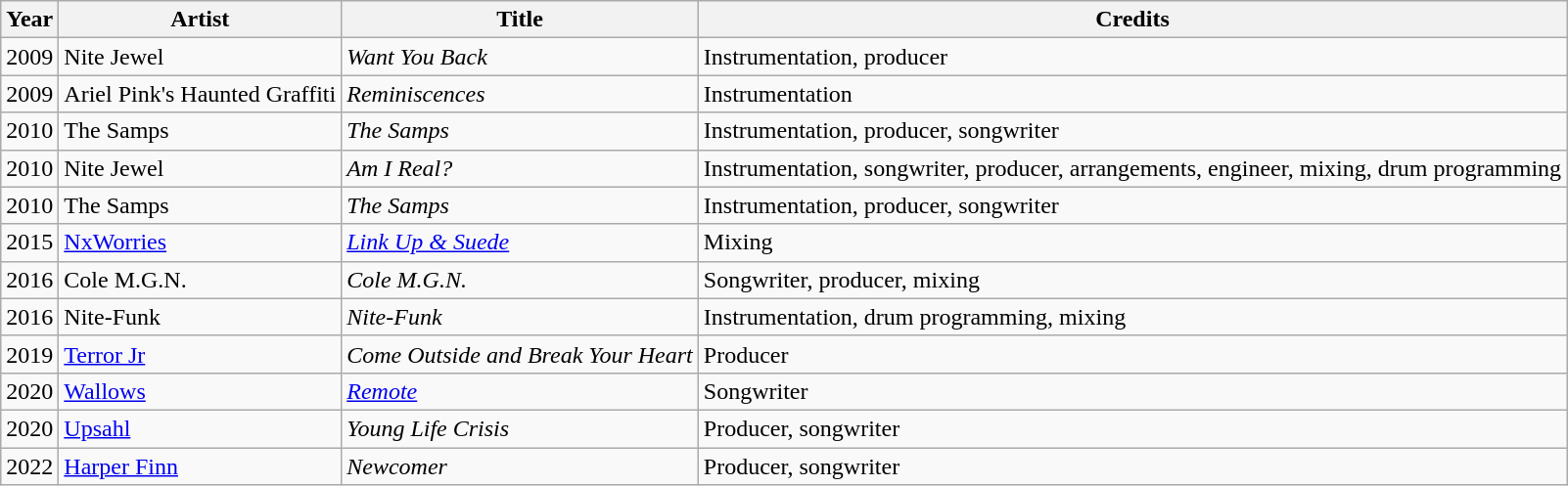<table class="wikitable">
<tr>
<th>Year</th>
<th>Artist</th>
<th>Title</th>
<th>Credits</th>
</tr>
<tr>
<td>2009</td>
<td>Nite Jewel</td>
<td><em>Want You Back</em></td>
<td>Instrumentation, producer</td>
</tr>
<tr>
<td>2009</td>
<td>Ariel Pink's Haunted Graffiti</td>
<td><em>Reminiscences</em></td>
<td>Instrumentation</td>
</tr>
<tr>
<td>2010</td>
<td>The Samps</td>
<td><em>The Samps</em></td>
<td>Instrumentation, producer, songwriter</td>
</tr>
<tr>
<td>2010</td>
<td>Nite Jewel</td>
<td><em>Am I Real?</em></td>
<td>Instrumentation, songwriter, producer, arrangements, engineer, mixing, drum programming</td>
</tr>
<tr>
<td>2010</td>
<td>The Samps</td>
<td><em>The Samps</em></td>
<td>Instrumentation, producer, songwriter</td>
</tr>
<tr>
<td>2015</td>
<td><a href='#'>NxWorries</a></td>
<td><em><a href='#'>Link Up & Suede</a></em></td>
<td>Mixing</td>
</tr>
<tr>
<td>2016</td>
<td>Cole M.G.N.</td>
<td><em>Cole M.G.N.</em></td>
<td>Songwriter, producer, mixing</td>
</tr>
<tr>
<td>2016</td>
<td>Nite-Funk</td>
<td><em>Nite-Funk</em></td>
<td>Instrumentation, drum programming, mixing</td>
</tr>
<tr>
<td>2019</td>
<td><a href='#'>Terror Jr</a></td>
<td><em>Come Outside and Break Your Heart</em></td>
<td>Producer</td>
</tr>
<tr>
<td>2020</td>
<td><a href='#'>Wallows</a></td>
<td><em><a href='#'>Remote</a></em></td>
<td>Songwriter</td>
</tr>
<tr>
<td>2020</td>
<td><a href='#'>Upsahl</a></td>
<td><em>Young Life Crisis</em></td>
<td>Producer, songwriter</td>
</tr>
<tr>
<td>2022</td>
<td><a href='#'>Harper Finn</a></td>
<td><em>Newcomer</em></td>
<td>Producer, songwriter</td>
</tr>
</table>
